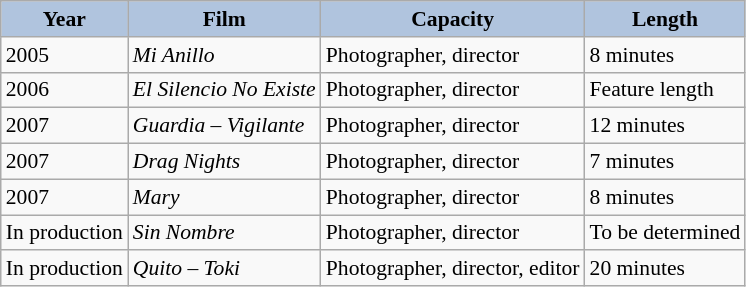<table class="wikitable" style="font-size:90%;">
<tr>
<th style="background:#B0C4DE;">Year</th>
<th style="background:#B0C4DE;">Film</th>
<th style="background:#B0C4DE;">Capacity</th>
<th style="background:#B0C4DE;">Length</th>
</tr>
<tr>
<td>2005</td>
<td><em>Mi Anillo</em></td>
<td>Photographer, director</td>
<td>8 minutes</td>
</tr>
<tr>
<td>2006</td>
<td><em>El Silencio No Existe</em></td>
<td>Photographer, director</td>
<td>Feature length</td>
</tr>
<tr>
<td>2007</td>
<td><em>Guardia – Vigilante</em></td>
<td>Photographer, director</td>
<td>12 minutes</td>
</tr>
<tr>
<td>2007</td>
<td><em>Drag Nights</em></td>
<td>Photographer, director</td>
<td>7 minutes</td>
</tr>
<tr>
<td>2007</td>
<td><em>Mary</em></td>
<td>Photographer, director</td>
<td>8 minutes</td>
</tr>
<tr>
<td>In production</td>
<td><em>Sin Nombre</em></td>
<td>Photographer, director</td>
<td>To be determined</td>
</tr>
<tr>
<td>In production</td>
<td><em>Quito – Toki</em></td>
<td>Photographer, director, editor</td>
<td>20 minutes</td>
</tr>
</table>
